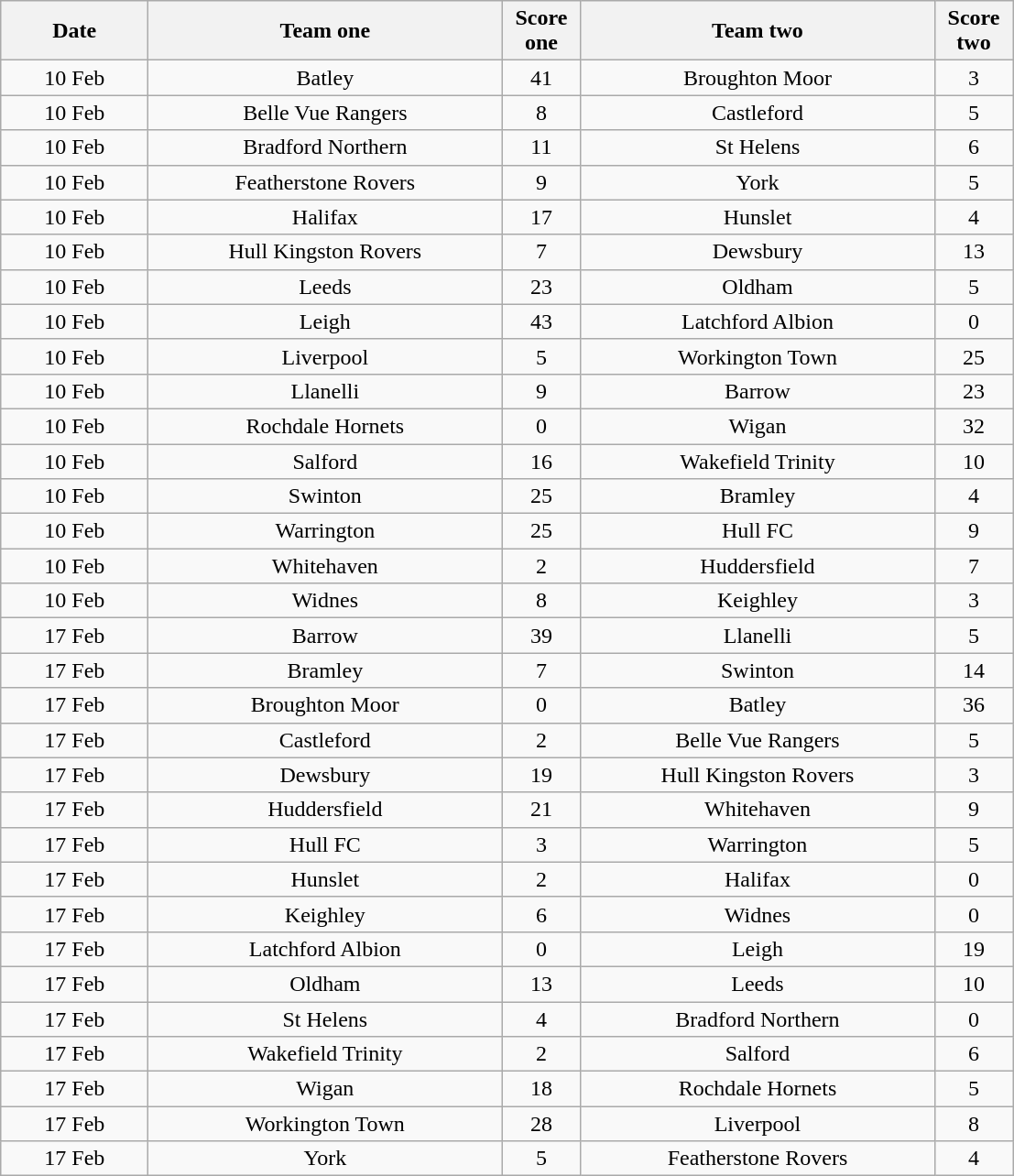<table class="wikitable" style="text-align: center">
<tr>
<th width=100>Date</th>
<th width=250>Team one</th>
<th width=50>Score one</th>
<th width=250>Team two</th>
<th width=50>Score two</th>
</tr>
<tr>
<td>10 Feb</td>
<td>Batley</td>
<td>41</td>
<td>Broughton Moor</td>
<td>3</td>
</tr>
<tr>
<td>10 Feb</td>
<td>Belle Vue Rangers</td>
<td>8</td>
<td>Castleford</td>
<td>5</td>
</tr>
<tr>
<td>10 Feb</td>
<td>Bradford Northern</td>
<td>11</td>
<td>St Helens</td>
<td>6</td>
</tr>
<tr>
<td>10 Feb</td>
<td>Featherstone Rovers</td>
<td>9</td>
<td>York</td>
<td>5</td>
</tr>
<tr>
<td>10 Feb</td>
<td>Halifax</td>
<td>17</td>
<td>Hunslet</td>
<td>4</td>
</tr>
<tr>
<td>10 Feb</td>
<td>Hull Kingston Rovers</td>
<td>7</td>
<td>Dewsbury</td>
<td>13</td>
</tr>
<tr>
<td>10 Feb</td>
<td>Leeds</td>
<td>23</td>
<td>Oldham</td>
<td>5</td>
</tr>
<tr>
<td>10 Feb</td>
<td>Leigh</td>
<td>43</td>
<td>Latchford Albion</td>
<td>0</td>
</tr>
<tr>
<td>10 Feb</td>
<td>Liverpool</td>
<td>5</td>
<td>Workington Town</td>
<td>25</td>
</tr>
<tr>
<td>10 Feb</td>
<td>Llanelli</td>
<td>9</td>
<td>Barrow</td>
<td>23</td>
</tr>
<tr>
<td>10 Feb</td>
<td>Rochdale Hornets</td>
<td>0</td>
<td>Wigan</td>
<td>32</td>
</tr>
<tr>
<td>10 Feb</td>
<td>Salford</td>
<td>16</td>
<td>Wakefield Trinity</td>
<td>10</td>
</tr>
<tr>
<td>10 Feb</td>
<td>Swinton</td>
<td>25</td>
<td>Bramley</td>
<td>4</td>
</tr>
<tr>
<td>10 Feb</td>
<td>Warrington</td>
<td>25</td>
<td>Hull FC</td>
<td>9</td>
</tr>
<tr>
<td>10 Feb</td>
<td>Whitehaven</td>
<td>2</td>
<td>Huddersfield</td>
<td>7</td>
</tr>
<tr>
<td>10 Feb</td>
<td>Widnes</td>
<td>8</td>
<td>Keighley</td>
<td>3</td>
</tr>
<tr>
<td>17 Feb</td>
<td>Barrow</td>
<td>39</td>
<td>Llanelli</td>
<td>5</td>
</tr>
<tr>
<td>17 Feb</td>
<td>Bramley</td>
<td>7</td>
<td>Swinton</td>
<td>14</td>
</tr>
<tr>
<td>17 Feb</td>
<td>Broughton Moor</td>
<td>0</td>
<td>Batley</td>
<td>36</td>
</tr>
<tr>
<td>17 Feb</td>
<td>Castleford</td>
<td>2</td>
<td>Belle Vue Rangers</td>
<td>5</td>
</tr>
<tr>
<td>17 Feb</td>
<td>Dewsbury</td>
<td>19</td>
<td>Hull Kingston Rovers</td>
<td>3</td>
</tr>
<tr>
<td>17 Feb</td>
<td>Huddersfield</td>
<td>21</td>
<td>Whitehaven</td>
<td>9</td>
</tr>
<tr>
<td>17 Feb</td>
<td>Hull FC</td>
<td>3</td>
<td>Warrington</td>
<td>5</td>
</tr>
<tr>
<td>17 Feb</td>
<td>Hunslet</td>
<td>2</td>
<td>Halifax</td>
<td>0</td>
</tr>
<tr>
<td>17 Feb</td>
<td>Keighley</td>
<td>6</td>
<td>Widnes</td>
<td>0</td>
</tr>
<tr>
<td>17 Feb</td>
<td>Latchford Albion</td>
<td>0</td>
<td>Leigh</td>
<td>19</td>
</tr>
<tr>
<td>17 Feb</td>
<td>Oldham</td>
<td>13</td>
<td>Leeds</td>
<td>10</td>
</tr>
<tr>
<td>17 Feb</td>
<td>St Helens</td>
<td>4</td>
<td>Bradford Northern</td>
<td>0</td>
</tr>
<tr>
<td>17 Feb</td>
<td>Wakefield Trinity</td>
<td>2</td>
<td>Salford</td>
<td>6</td>
</tr>
<tr>
<td>17 Feb</td>
<td>Wigan</td>
<td>18</td>
<td>Rochdale Hornets</td>
<td>5</td>
</tr>
<tr>
<td>17 Feb</td>
<td>Workington Town</td>
<td>28</td>
<td>Liverpool</td>
<td>8</td>
</tr>
<tr>
<td>17 Feb</td>
<td>York</td>
<td>5</td>
<td>Featherstone Rovers</td>
<td>4</td>
</tr>
</table>
